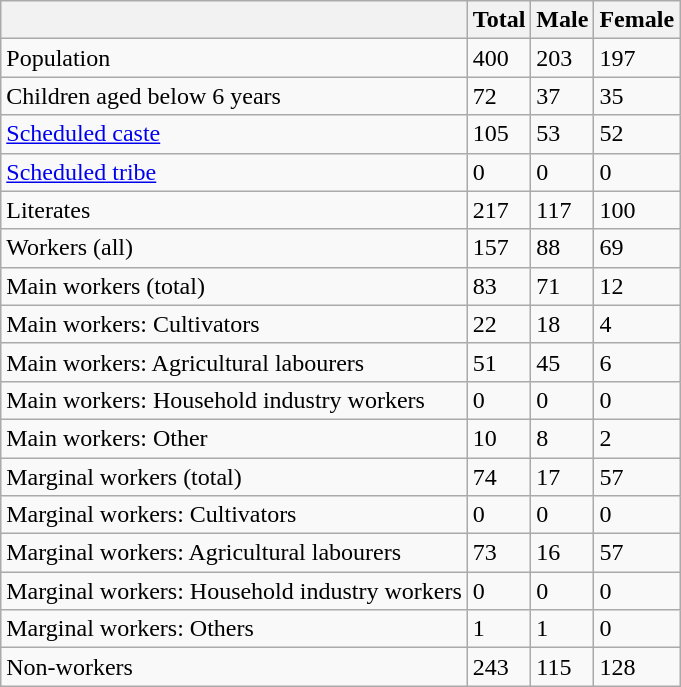<table class="wikitable sortable">
<tr>
<th></th>
<th>Total</th>
<th>Male</th>
<th>Female</th>
</tr>
<tr>
<td>Population</td>
<td>400</td>
<td>203</td>
<td>197</td>
</tr>
<tr>
<td>Children aged below 6 years</td>
<td>72</td>
<td>37</td>
<td>35</td>
</tr>
<tr>
<td><a href='#'>Scheduled caste</a></td>
<td>105</td>
<td>53</td>
<td>52</td>
</tr>
<tr>
<td><a href='#'>Scheduled tribe</a></td>
<td>0</td>
<td>0</td>
<td>0</td>
</tr>
<tr>
<td>Literates</td>
<td>217</td>
<td>117</td>
<td>100</td>
</tr>
<tr>
<td>Workers (all)</td>
<td>157</td>
<td>88</td>
<td>69</td>
</tr>
<tr>
<td>Main workers (total)</td>
<td>83</td>
<td>71</td>
<td>12</td>
</tr>
<tr>
<td>Main workers: Cultivators</td>
<td>22</td>
<td>18</td>
<td>4</td>
</tr>
<tr>
<td>Main workers: Agricultural labourers</td>
<td>51</td>
<td>45</td>
<td>6</td>
</tr>
<tr>
<td>Main workers: Household industry workers</td>
<td>0</td>
<td>0</td>
<td>0</td>
</tr>
<tr>
<td>Main workers: Other</td>
<td>10</td>
<td>8</td>
<td>2</td>
</tr>
<tr>
<td>Marginal workers (total)</td>
<td>74</td>
<td>17</td>
<td>57</td>
</tr>
<tr>
<td>Marginal workers: Cultivators</td>
<td>0</td>
<td>0</td>
<td>0</td>
</tr>
<tr>
<td>Marginal workers: Agricultural labourers</td>
<td>73</td>
<td>16</td>
<td>57</td>
</tr>
<tr>
<td>Marginal workers: Household industry workers</td>
<td>0</td>
<td>0</td>
<td>0</td>
</tr>
<tr>
<td>Marginal workers: Others</td>
<td>1</td>
<td>1</td>
<td>0</td>
</tr>
<tr>
<td>Non-workers</td>
<td>243</td>
<td>115</td>
<td>128</td>
</tr>
</table>
